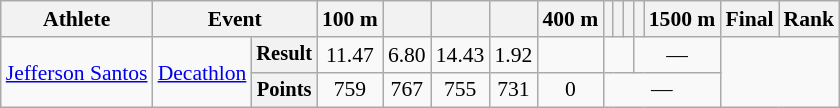<table class="wikitable" style="font-size:90%">
<tr>
<th>Athlete</th>
<th colspan=2>Event</th>
<th>100 m</th>
<th></th>
<th></th>
<th></th>
<th>400 m</th>
<th></th>
<th></th>
<th></th>
<th></th>
<th>1500 m</th>
<th>Final</th>
<th>Rank</th>
</tr>
<tr align=center>
<td rowspan=2 align=left><a href='#'>Jefferson Santos</a></td>
<td rowspan=2 align=left><a href='#'>Decathlon</a></td>
<th style="font-size:95%">Result</th>
<td>11.47</td>
<td>6.80</td>
<td>14.43</td>
<td>1.92</td>
<td></td>
<td colspan=3></td>
<td colspan=2>—</td>
<td rowspan=2 colspan=2></td>
</tr>
<tr align=center>
<th style="font-size:95%">Points</th>
<td>759</td>
<td>767</td>
<td>755</td>
<td>731</td>
<td>0</td>
<td colspan=5>—</td>
</tr>
</table>
